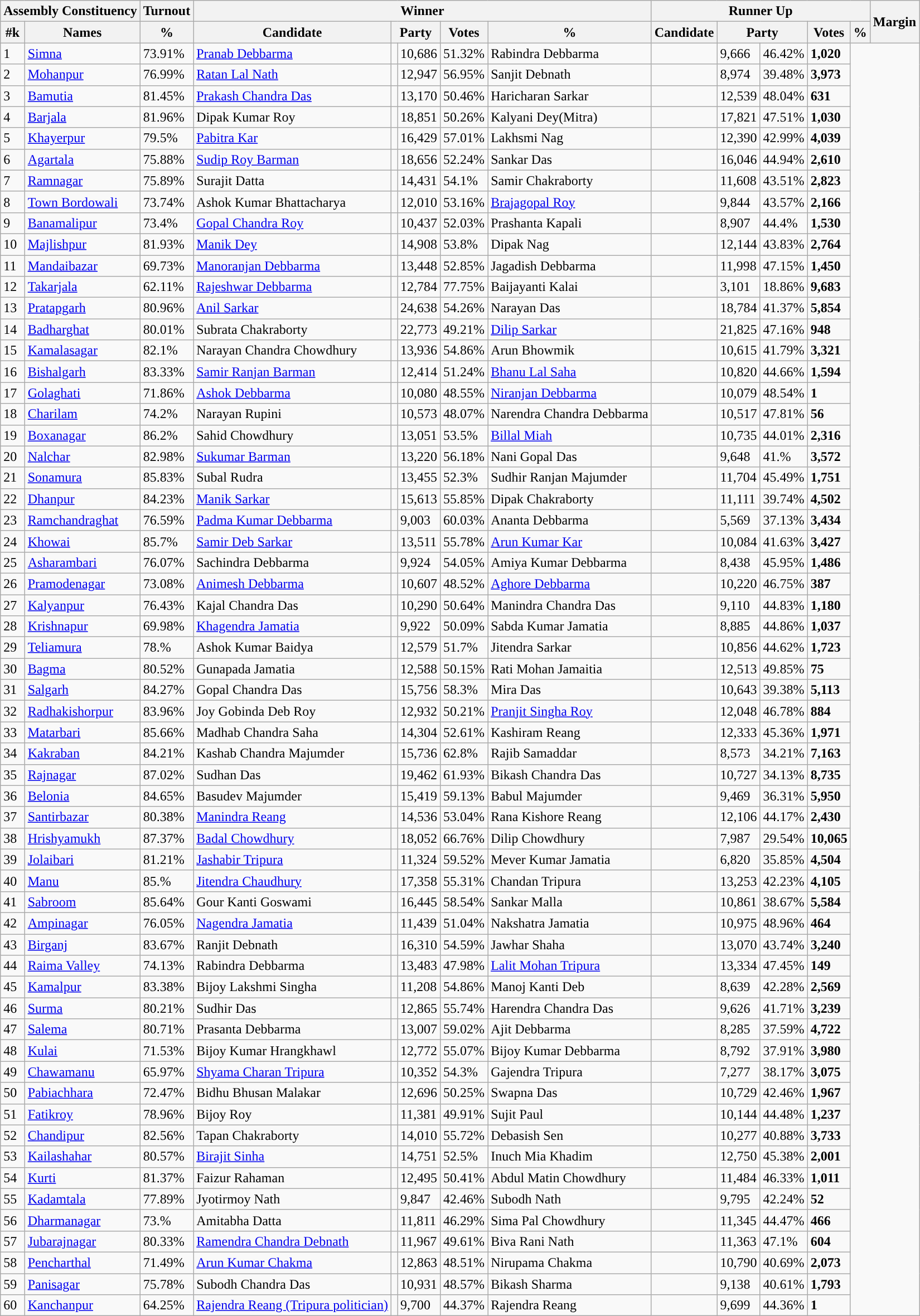<table class="wikitable sortable">
<tr>
<th colspan="2">Assembly Constituency</th>
<th>Turnout</th>
<th colspan="5">Winner</th>
<th colspan="5">Runner Up</th>
<th rowspan="2" data-sort-type=number>Margin</th>
</tr>
<tr>
<th>#k</th>
<th>Names</th>
<th>%</th>
<th>Candidate</th>
<th colspan="2">Party</th>
<th data-sort-type=number>Votes</th>
<th>%</th>
<th>Candidate</th>
<th colspan="2">Party</th>
<th data-sort-type=number>Votes</th>
<th>%</th>
</tr>
<tr>
<td>1</td>
<td><a href='#'>Simna</a></td>
<td>73.91%</td>
<td><a href='#'>Pranab Debbarma</a></td>
<td></td>
<td>10,686</td>
<td>51.32%</td>
<td>Rabindra Debbarma</td>
<td></td>
<td>9,666</td>
<td>46.42%</td>
<td style="background:"><span><strong>1,020</strong></span></td>
</tr>
<tr>
<td>2</td>
<td><a href='#'>Mohanpur</a></td>
<td>76.99%</td>
<td><a href='#'>Ratan Lal Nath</a></td>
<td></td>
<td>12,947</td>
<td>56.95%</td>
<td>Sanjit Debnath</td>
<td></td>
<td>8,974</td>
<td>39.48%</td>
<td style="background:"><span><strong>3,973</strong></span></td>
</tr>
<tr>
<td>3</td>
<td><a href='#'>Bamutia</a></td>
<td>81.45%</td>
<td><a href='#'>Prakash Chandra Das</a></td>
<td></td>
<td>13,170</td>
<td>50.46%</td>
<td>Haricharan Sarkar</td>
<td></td>
<td>12,539</td>
<td>48.04%</td>
<td style="background:"><span><strong>631</strong></span></td>
</tr>
<tr>
<td>4</td>
<td><a href='#'>Barjala</a></td>
<td>81.96%</td>
<td>Dipak Kumar Roy</td>
<td></td>
<td>18,851</td>
<td>50.26%</td>
<td>Kalyani Dey(Mitra)</td>
<td></td>
<td>17,821</td>
<td>47.51%</td>
<td style="background:"><span><strong>1,030</strong></span></td>
</tr>
<tr>
<td>5</td>
<td><a href='#'>Khayerpur</a></td>
<td>79.5%</td>
<td><a href='#'>Pabitra Kar</a></td>
<td></td>
<td>16,429</td>
<td>57.01%</td>
<td>Lakhsmi Nag</td>
<td></td>
<td>12,390</td>
<td>42.99%</td>
<td style="background:"><span><strong>4,039</strong></span></td>
</tr>
<tr>
<td>6</td>
<td><a href='#'>Agartala</a></td>
<td>75.88%</td>
<td><a href='#'>Sudip Roy Barman</a></td>
<td></td>
<td>18,656</td>
<td>52.24%</td>
<td>Sankar Das</td>
<td></td>
<td>16,046</td>
<td>44.94%</td>
<td style="background:"><span><strong>2,610</strong></span></td>
</tr>
<tr>
<td>7</td>
<td><a href='#'>Ramnagar</a></td>
<td>75.89%</td>
<td>Surajit Datta</td>
<td></td>
<td>14,431</td>
<td>54.1%</td>
<td>Samir Chakraborty</td>
<td></td>
<td>11,608</td>
<td>43.51%</td>
<td style="background:"><span><strong>2,823</strong></span></td>
</tr>
<tr>
<td>8</td>
<td><a href='#'>Town Bordowali</a></td>
<td>73.74%</td>
<td>Ashok Kumar Bhattacharya</td>
<td></td>
<td>12,010</td>
<td>53.16%</td>
<td><a href='#'>Brajagopal Roy</a></td>
<td></td>
<td>9,844</td>
<td>43.57%</td>
<td style="background:"><span><strong>2,166</strong></span></td>
</tr>
<tr>
<td>9</td>
<td><a href='#'>Banamalipur</a></td>
<td>73.4%</td>
<td><a href='#'>Gopal Chandra Roy</a></td>
<td></td>
<td>10,437</td>
<td>52.03%</td>
<td>Prashanta Kapali</td>
<td></td>
<td>8,907</td>
<td>44.4%</td>
<td style="background:"><span><strong>1,530</strong></span></td>
</tr>
<tr>
<td>10</td>
<td><a href='#'>Majlishpur</a></td>
<td>81.93%</td>
<td><a href='#'>Manik Dey</a></td>
<td></td>
<td>14,908</td>
<td>53.8%</td>
<td>Dipak Nag</td>
<td></td>
<td>12,144</td>
<td>43.83%</td>
<td style="background:"><span><strong>2,764</strong></span></td>
</tr>
<tr>
<td>11</td>
<td><a href='#'>Mandaibazar</a></td>
<td>69.73%</td>
<td><a href='#'>Manoranjan Debbarma</a></td>
<td></td>
<td>13,448</td>
<td>52.85%</td>
<td>Jagadish Debbarma</td>
<td></td>
<td>11,998</td>
<td>47.15%</td>
<td style="background:"><span><strong>1,450</strong></span></td>
</tr>
<tr>
<td>12</td>
<td><a href='#'>Takarjala</a></td>
<td>62.11%</td>
<td><a href='#'>Rajeshwar Debbarma</a></td>
<td></td>
<td>12,784</td>
<td>77.75%</td>
<td>Baijayanti Kalai</td>
<td></td>
<td>3,101</td>
<td>18.86%</td>
<td style="background:"><span><strong>9,683</strong></span></td>
</tr>
<tr>
<td>13</td>
<td><a href='#'>Pratapgarh</a></td>
<td>80.96%</td>
<td><a href='#'>Anil Sarkar</a></td>
<td></td>
<td>24,638</td>
<td>54.26%</td>
<td>Narayan Das</td>
<td></td>
<td>18,784</td>
<td>41.37%</td>
<td style="background:"><span><strong>5,854</strong></span></td>
</tr>
<tr>
<td>14</td>
<td><a href='#'>Badharghat</a></td>
<td>80.01%</td>
<td>Subrata Chakraborty</td>
<td></td>
<td>22,773</td>
<td>49.21%</td>
<td><a href='#'>Dilip Sarkar</a></td>
<td></td>
<td>21,825</td>
<td>47.16%</td>
<td style="background:"><span><strong>948</strong></span></td>
</tr>
<tr>
<td>15</td>
<td><a href='#'>Kamalasagar</a></td>
<td>82.1%</td>
<td>Narayan Chandra Chowdhury</td>
<td></td>
<td>13,936</td>
<td>54.86%</td>
<td>Arun Bhowmik</td>
<td></td>
<td>10,615</td>
<td>41.79%</td>
<td style="background:"><span><strong>3,321</strong></span></td>
</tr>
<tr>
<td>16</td>
<td><a href='#'>Bishalgarh</a></td>
<td>83.33%</td>
<td><a href='#'>Samir Ranjan Barman</a></td>
<td></td>
<td>12,414</td>
<td>51.24%</td>
<td><a href='#'>Bhanu Lal Saha</a></td>
<td></td>
<td>10,820</td>
<td>44.66%</td>
<td style="background:"><span><strong>1,594</strong></span></td>
</tr>
<tr>
<td>17</td>
<td><a href='#'>Golaghati</a></td>
<td>71.86%</td>
<td><a href='#'>Ashok Debbarma</a></td>
<td></td>
<td>10,080</td>
<td>48.55%</td>
<td><a href='#'>Niranjan Debbarma</a></td>
<td></td>
<td>10,079</td>
<td>48.54%</td>
<td style="background:"><span><strong>1</strong></span></td>
</tr>
<tr>
<td>18</td>
<td><a href='#'>Charilam</a></td>
<td>74.2%</td>
<td>Narayan Rupini</td>
<td></td>
<td>10,573</td>
<td>48.07%</td>
<td>Narendra Chandra Debbarma</td>
<td></td>
<td>10,517</td>
<td>47.81%</td>
<td style="background:"><span><strong>56</strong></span></td>
</tr>
<tr>
<td>19</td>
<td><a href='#'>Boxanagar</a></td>
<td>86.2%</td>
<td>Sahid Chowdhury</td>
<td></td>
<td>13,051</td>
<td>53.5%</td>
<td><a href='#'>Billal Miah</a></td>
<td></td>
<td>10,735</td>
<td>44.01%</td>
<td style="background:"><span><strong>2,316</strong></span></td>
</tr>
<tr>
<td>20</td>
<td><a href='#'>Nalchar</a></td>
<td>82.98%</td>
<td><a href='#'>Sukumar Barman</a></td>
<td></td>
<td>13,220</td>
<td>56.18%</td>
<td>Nani Gopal Das</td>
<td></td>
<td>9,648</td>
<td>41.%</td>
<td style="background:"><span><strong>3,572</strong></span></td>
</tr>
<tr>
<td>21</td>
<td><a href='#'>Sonamura</a></td>
<td>85.83%</td>
<td>Subal Rudra</td>
<td></td>
<td>13,455</td>
<td>52.3%</td>
<td>Sudhir Ranjan Majumder</td>
<td></td>
<td>11,704</td>
<td>45.49%</td>
<td style="background:"><span><strong>1,751</strong></span></td>
</tr>
<tr>
<td>22</td>
<td><a href='#'>Dhanpur</a></td>
<td>84.23%</td>
<td><a href='#'>Manik Sarkar</a></td>
<td></td>
<td>15,613</td>
<td>55.85%</td>
<td>Dipak Chakraborty</td>
<td></td>
<td>11,111</td>
<td>39.74%</td>
<td style="background:"><span><strong>4,502</strong></span></td>
</tr>
<tr>
<td>23</td>
<td><a href='#'>Ramchandraghat</a></td>
<td>76.59%</td>
<td><a href='#'>Padma Kumar Debbarma</a></td>
<td></td>
<td>9,003</td>
<td>60.03%</td>
<td>Ananta Debbarma</td>
<td></td>
<td>5,569</td>
<td>37.13%</td>
<td style="background:"><span><strong>3,434</strong></span></td>
</tr>
<tr>
<td>24</td>
<td><a href='#'>Khowai</a></td>
<td>85.7%</td>
<td><a href='#'>Samir Deb Sarkar</a></td>
<td></td>
<td>13,511</td>
<td>55.78%</td>
<td><a href='#'>Arun Kumar Kar</a></td>
<td></td>
<td>10,084</td>
<td>41.63%</td>
<td style="background:"><span><strong>3,427</strong></span></td>
</tr>
<tr>
<td>25</td>
<td><a href='#'>Asharambari</a></td>
<td>76.07%</td>
<td>Sachindra Debbarma</td>
<td></td>
<td>9,924</td>
<td>54.05%</td>
<td>Amiya Kumar Debbarma</td>
<td></td>
<td>8,438</td>
<td>45.95%</td>
<td style="background:"><span><strong>1,486</strong></span></td>
</tr>
<tr>
<td>26</td>
<td><a href='#'>Pramodenagar</a></td>
<td>73.08%</td>
<td><a href='#'>Animesh Debbarma</a></td>
<td></td>
<td>10,607</td>
<td>48.52%</td>
<td><a href='#'>Aghore Debbarma</a></td>
<td></td>
<td>10,220</td>
<td>46.75%</td>
<td style="background:"><span><strong>387</strong></span></td>
</tr>
<tr>
<td>27</td>
<td><a href='#'>Kalyanpur</a></td>
<td>76.43%</td>
<td>Kajal Chandra Das</td>
<td></td>
<td>10,290</td>
<td>50.64%</td>
<td>Manindra Chandra Das</td>
<td></td>
<td>9,110</td>
<td>44.83%</td>
<td style="background:"><span><strong>1,180</strong></span></td>
</tr>
<tr>
<td>28</td>
<td><a href='#'>Krishnapur</a></td>
<td>69.98%</td>
<td><a href='#'>Khagendra Jamatia</a></td>
<td></td>
<td>9,922</td>
<td>50.09%</td>
<td>Sabda Kumar Jamatia</td>
<td></td>
<td>8,885</td>
<td>44.86%</td>
<td style="background:"><span><strong>1,037</strong></span></td>
</tr>
<tr>
<td>29</td>
<td><a href='#'>Teliamura</a></td>
<td>78.%</td>
<td>Ashok Kumar Baidya</td>
<td></td>
<td>12,579</td>
<td>51.7%</td>
<td>Jitendra Sarkar</td>
<td></td>
<td>10,856</td>
<td>44.62%</td>
<td style="background:"><span><strong>1,723</strong></span></td>
</tr>
<tr>
<td>30</td>
<td><a href='#'>Bagma</a></td>
<td>80.52%</td>
<td>Gunapada Jamatia</td>
<td></td>
<td>12,588</td>
<td>50.15%</td>
<td>Rati Mohan Jamaitia</td>
<td></td>
<td>12,513</td>
<td>49.85%</td>
<td style="background:"><span><strong>75</strong></span></td>
</tr>
<tr>
<td>31</td>
<td><a href='#'>Salgarh</a></td>
<td>84.27%</td>
<td>Gopal Chandra Das</td>
<td></td>
<td>15,756</td>
<td>58.3%</td>
<td>Mira Das</td>
<td></td>
<td>10,643</td>
<td>39.38%</td>
<td style="background:"><span><strong>5,113</strong></span></td>
</tr>
<tr>
<td>32</td>
<td><a href='#'>Radhakishorpur</a></td>
<td>83.96%</td>
<td>Joy Gobinda Deb Roy</td>
<td></td>
<td>12,932</td>
<td>50.21%</td>
<td><a href='#'>Pranjit Singha Roy</a></td>
<td></td>
<td>12,048</td>
<td>46.78%</td>
<td style="background:"><span><strong>884</strong></span></td>
</tr>
<tr>
<td>33</td>
<td><a href='#'>Matarbari</a></td>
<td>85.66%</td>
<td>Madhab Chandra Saha</td>
<td></td>
<td>14,304</td>
<td>52.61%</td>
<td>Kashiram Reang</td>
<td></td>
<td>12,333</td>
<td>45.36%</td>
<td style="background:"><span><strong>1,971</strong></span></td>
</tr>
<tr>
<td>34</td>
<td><a href='#'>Kakraban</a></td>
<td>84.21%</td>
<td>Kashab Chandra Majumder</td>
<td></td>
<td>15,736</td>
<td>62.8%</td>
<td>Rajib Samaddar</td>
<td></td>
<td>8,573</td>
<td>34.21%</td>
<td style="background:"><span><strong>7,163</strong></span></td>
</tr>
<tr>
<td>35</td>
<td><a href='#'>Rajnagar</a></td>
<td>87.02%</td>
<td>Sudhan Das</td>
<td></td>
<td>19,462</td>
<td>61.93%</td>
<td>Bikash Chandra Das</td>
<td></td>
<td>10,727</td>
<td>34.13%</td>
<td style="background:"><span><strong>8,735</strong></span></td>
</tr>
<tr>
<td>36</td>
<td><a href='#'>Belonia</a></td>
<td>84.65%</td>
<td>Basudev Majumder</td>
<td></td>
<td>15,419</td>
<td>59.13%</td>
<td>Babul Majumder</td>
<td></td>
<td>9,469</td>
<td>36.31%</td>
<td style="background:"><span><strong>5,950</strong></span></td>
</tr>
<tr>
<td>37</td>
<td><a href='#'>Santirbazar</a></td>
<td>80.38%</td>
<td><a href='#'>Manindra Reang</a></td>
<td></td>
<td>14,536</td>
<td>53.04%</td>
<td>Rana Kishore Reang</td>
<td></td>
<td>12,106</td>
<td>44.17%</td>
<td style="background:"><span><strong>2,430</strong></span></td>
</tr>
<tr>
<td>38</td>
<td><a href='#'>Hrishyamukh</a></td>
<td>87.37%</td>
<td><a href='#'>Badal Chowdhury</a></td>
<td></td>
<td>18,052</td>
<td>66.76%</td>
<td>Dilip Chowdhury</td>
<td></td>
<td>7,987</td>
<td>29.54%</td>
<td style="background:"><span><strong>10,065</strong></span></td>
</tr>
<tr>
<td>39</td>
<td><a href='#'>Jolaibari</a></td>
<td>81.21%</td>
<td><a href='#'>Jashabir Tripura</a></td>
<td></td>
<td>11,324</td>
<td>59.52%</td>
<td>Mever Kumar Jamatia</td>
<td></td>
<td>6,820</td>
<td>35.85%</td>
<td style="background:"><span><strong>4,504</strong></span></td>
</tr>
<tr>
<td>40</td>
<td><a href='#'>Manu</a></td>
<td>85.%</td>
<td><a href='#'>Jitendra Chaudhury</a></td>
<td></td>
<td>17,358</td>
<td>55.31%</td>
<td>Chandan Tripura</td>
<td></td>
<td>13,253</td>
<td>42.23%</td>
<td style="background:"><span><strong>4,105</strong></span></td>
</tr>
<tr>
<td>41</td>
<td><a href='#'>Sabroom</a></td>
<td>85.64%</td>
<td>Gour Kanti Goswami</td>
<td></td>
<td>16,445</td>
<td>58.54%</td>
<td>Sankar Malla</td>
<td></td>
<td>10,861</td>
<td>38.67%</td>
<td style="background:"><span><strong>5,584</strong></span></td>
</tr>
<tr>
<td>42</td>
<td><a href='#'>Ampinagar</a></td>
<td>76.05%</td>
<td><a href='#'>Nagendra Jamatia</a></td>
<td></td>
<td>11,439</td>
<td>51.04%</td>
<td>Nakshatra Jamatia</td>
<td></td>
<td>10,975</td>
<td>48.96%</td>
<td style="background:"><span><strong>464</strong></span></td>
</tr>
<tr>
<td>43</td>
<td><a href='#'>Birganj</a></td>
<td>83.67%</td>
<td>Ranjit Debnath</td>
<td></td>
<td>16,310</td>
<td>54.59%</td>
<td>Jawhar Shaha</td>
<td></td>
<td>13,070</td>
<td>43.74%</td>
<td style="background:"><span><strong>3,240</strong></span></td>
</tr>
<tr>
<td>44</td>
<td><a href='#'>Raima Valley</a></td>
<td>74.13%</td>
<td>Rabindra Debbarma</td>
<td></td>
<td>13,483</td>
<td>47.98%</td>
<td><a href='#'>Lalit Mohan Tripura</a></td>
<td></td>
<td>13,334</td>
<td>47.45%</td>
<td style="background:"><span><strong>149</strong></span></td>
</tr>
<tr>
<td>45</td>
<td><a href='#'>Kamalpur</a></td>
<td>83.38%</td>
<td>Bijoy Lakshmi Singha</td>
<td></td>
<td>11,208</td>
<td>54.86%</td>
<td>Manoj Kanti Deb</td>
<td></td>
<td>8,639</td>
<td>42.28%</td>
<td style="background:"><span><strong>2,569</strong></span></td>
</tr>
<tr>
<td>46</td>
<td><a href='#'>Surma</a></td>
<td>80.21%</td>
<td>Sudhir Das</td>
<td></td>
<td>12,865</td>
<td>55.74%</td>
<td>Harendra Chandra Das</td>
<td></td>
<td>9,626</td>
<td>41.71%</td>
<td style="background:"><span><strong>3,239</strong></span></td>
</tr>
<tr>
<td>47</td>
<td><a href='#'>Salema</a></td>
<td>80.71%</td>
<td>Prasanta Debbarma</td>
<td></td>
<td>13,007</td>
<td>59.02%</td>
<td>Ajit Debbarma</td>
<td></td>
<td>8,285</td>
<td>37.59%</td>
<td style="background:"><span><strong>4,722</strong></span></td>
</tr>
<tr>
<td>48</td>
<td><a href='#'>Kulai</a></td>
<td>71.53%</td>
<td>Bijoy Kumar Hrangkhawl</td>
<td></td>
<td>12,772</td>
<td>55.07%</td>
<td>Bijoy Kumar Debbarma</td>
<td></td>
<td>8,792</td>
<td>37.91%</td>
<td style="background:"><span><strong>3,980</strong></span></td>
</tr>
<tr>
<td>49</td>
<td><a href='#'>Chawamanu</a></td>
<td>65.97%</td>
<td><a href='#'>Shyama Charan Tripura</a></td>
<td></td>
<td>10,352</td>
<td>54.3%</td>
<td>Gajendra Tripura</td>
<td></td>
<td>7,277</td>
<td>38.17%</td>
<td style="background:"><span><strong>3,075</strong></span></td>
</tr>
<tr>
<td>50</td>
<td><a href='#'>Pabiachhara</a></td>
<td>72.47%</td>
<td>Bidhu Bhusan Malakar</td>
<td></td>
<td>12,696</td>
<td>50.25%</td>
<td>Swapna Das</td>
<td></td>
<td>10,729</td>
<td>42.46%</td>
<td style="background:"><span><strong>1,967</strong></span></td>
</tr>
<tr>
<td>51</td>
<td><a href='#'>Fatikroy</a></td>
<td>78.96%</td>
<td>Bijoy Roy</td>
<td></td>
<td>11,381</td>
<td>49.91%</td>
<td>Sujit Paul</td>
<td></td>
<td>10,144</td>
<td>44.48%</td>
<td style="background:"><span><strong>1,237</strong></span></td>
</tr>
<tr>
<td>52</td>
<td><a href='#'>Chandipur</a></td>
<td>82.56%</td>
<td>Tapan Chakraborty</td>
<td></td>
<td>14,010</td>
<td>55.72%</td>
<td>Debasish Sen</td>
<td></td>
<td>10,277</td>
<td>40.88%</td>
<td style="background:"><span><strong>3,733</strong></span></td>
</tr>
<tr>
<td>53</td>
<td><a href='#'>Kailashahar</a></td>
<td>80.57%</td>
<td><a href='#'>Birajit Sinha</a></td>
<td></td>
<td>14,751</td>
<td>52.5%</td>
<td>Inuch Mia Khadim</td>
<td></td>
<td>12,750</td>
<td>45.38%</td>
<td style="background:"><span><strong>2,001</strong></span></td>
</tr>
<tr>
<td>54</td>
<td><a href='#'>Kurti</a></td>
<td>81.37%</td>
<td>Faizur Rahaman</td>
<td></td>
<td>12,495</td>
<td>50.41%</td>
<td>Abdul Matin Chowdhury</td>
<td></td>
<td>11,484</td>
<td>46.33%</td>
<td style="background:"><span><strong>1,011</strong></span></td>
</tr>
<tr>
<td>55</td>
<td><a href='#'>Kadamtala</a></td>
<td>77.89%</td>
<td>Jyotirmoy Nath</td>
<td></td>
<td>9,847</td>
<td>42.46%</td>
<td>Subodh Nath</td>
<td></td>
<td>9,795</td>
<td>42.24%</td>
<td style="background:"><span><strong>52</strong></span></td>
</tr>
<tr>
<td>56</td>
<td><a href='#'>Dharmanagar</a></td>
<td>73.%</td>
<td>Amitabha Datta</td>
<td></td>
<td>11,811</td>
<td>46.29%</td>
<td>Sima Pal Chowdhury</td>
<td></td>
<td>11,345</td>
<td>44.47%</td>
<td style="background:"><span><strong>466</strong></span></td>
</tr>
<tr>
<td>57</td>
<td><a href='#'>Jubarajnagar</a></td>
<td>80.33%</td>
<td><a href='#'>Ramendra Chandra Debnath</a></td>
<td></td>
<td>11,967</td>
<td>49.61%</td>
<td>Biva Rani Nath</td>
<td></td>
<td>11,363</td>
<td>47.1%</td>
<td style="background:"><span><strong>604</strong></span></td>
</tr>
<tr>
<td>58</td>
<td><a href='#'>Pencharthal</a></td>
<td>71.49%</td>
<td><a href='#'>Arun Kumar Chakma</a></td>
<td></td>
<td>12,863</td>
<td>48.51%</td>
<td>Nirupama Chakma</td>
<td></td>
<td>10,790</td>
<td>40.69%</td>
<td style="background:"><span><strong>2,073</strong></span></td>
</tr>
<tr>
<td>59</td>
<td><a href='#'>Panisagar</a></td>
<td>75.78%</td>
<td>Subodh Chandra Das</td>
<td></td>
<td>10,931</td>
<td>48.57%</td>
<td>Bikash Sharma</td>
<td></td>
<td>9,138</td>
<td>40.61%</td>
<td style="background:"><span><strong>1,793</strong></span></td>
</tr>
<tr>
<td>60</td>
<td><a href='#'>Kanchanpur</a></td>
<td>64.25%</td>
<td><a href='#'>Rajendra Reang (Tripura politician)</a></td>
<td></td>
<td>9,700</td>
<td>44.37%</td>
<td>Rajendra Reang</td>
<td></td>
<td>9,699</td>
<td>44.36%</td>
<td style="background:"><span><strong>1</strong></span></td>
</tr>
</table>
